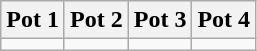<table class="wikitable">
<tr>
<th width=25%>Pot 1</th>
<th width=25%>Pot 2</th>
<th width=25%>Pot 3</th>
<th width=25%>Pot 4</th>
</tr>
<tr style="vertical-align: top;">
<td valign=top></td>
<td></td>
<td></td>
<td></td>
</tr>
</table>
